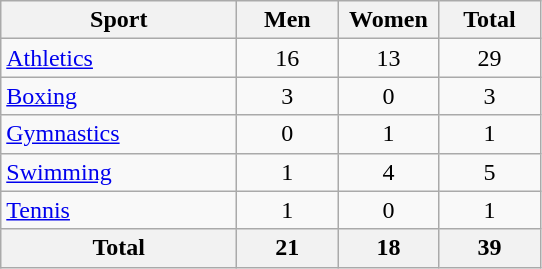<table class="wikitable sortable" style="text-align:center">
<tr>
<th width=150>Sport</th>
<th width=60>Men</th>
<th width=60>Women</th>
<th width=60>Total</th>
</tr>
<tr>
<td align=left><a href='#'>Athletics</a></td>
<td>16</td>
<td>13</td>
<td>29</td>
</tr>
<tr>
<td align=left><a href='#'>Boxing</a></td>
<td>3</td>
<td>0</td>
<td>3</td>
</tr>
<tr>
<td align=left><a href='#'>Gymnastics</a></td>
<td>0</td>
<td>1</td>
<td>1</td>
</tr>
<tr>
<td align=left><a href='#'>Swimming</a></td>
<td>1</td>
<td>4</td>
<td>5</td>
</tr>
<tr>
<td align=left><a href='#'>Tennis</a></td>
<td>1</td>
<td>0</td>
<td>1</td>
</tr>
<tr>
<th>Total</th>
<th>21</th>
<th>18</th>
<th>39</th>
</tr>
</table>
